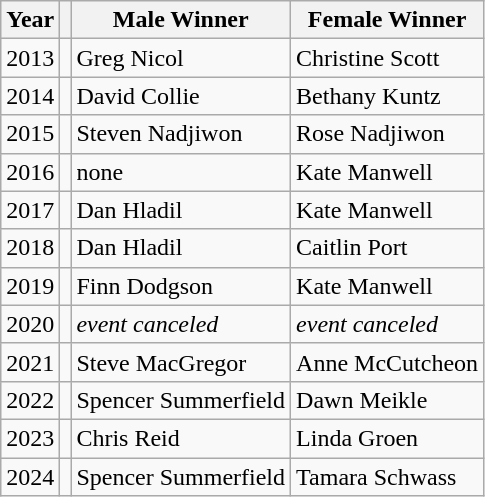<table class="wikitable">
<tr>
<th>Year</th>
<th></th>
<th>Male Winner</th>
<th>Female Winner</th>
</tr>
<tr>
<td>2013</td>
<td></td>
<td>Greg Nicol</td>
<td>Christine Scott</td>
</tr>
<tr>
<td>2014</td>
<td></td>
<td>David Collie</td>
<td>Bethany Kuntz</td>
</tr>
<tr>
<td>2015</td>
<td></td>
<td>Steven Nadjiwon</td>
<td>Rose Nadjiwon</td>
</tr>
<tr>
<td>2016</td>
<td></td>
<td>none</td>
<td>Kate Manwell</td>
</tr>
<tr>
<td>2017</td>
<td></td>
<td>Dan Hladil</td>
<td>Kate Manwell</td>
</tr>
<tr>
<td>2018</td>
<td></td>
<td>Dan Hladil</td>
<td>Caitlin Port</td>
</tr>
<tr>
<td>2019</td>
<td></td>
<td>Finn Dodgson</td>
<td>Kate Manwell</td>
</tr>
<tr>
<td>2020</td>
<td></td>
<td><em>event canceled</em></td>
<td><em>event canceled</em></td>
</tr>
<tr>
<td>2021</td>
<td></td>
<td>Steve MacGregor</td>
<td>Anne McCutcheon</td>
</tr>
<tr>
<td>2022</td>
<td></td>
<td>Spencer Summerfield</td>
<td>Dawn Meikle</td>
</tr>
<tr>
<td>2023</td>
<td></td>
<td>Chris Reid</td>
<td>Linda Groen</td>
</tr>
<tr>
<td>2024</td>
<td></td>
<td>Spencer Summerfield</td>
<td>Tamara Schwass</td>
</tr>
</table>
